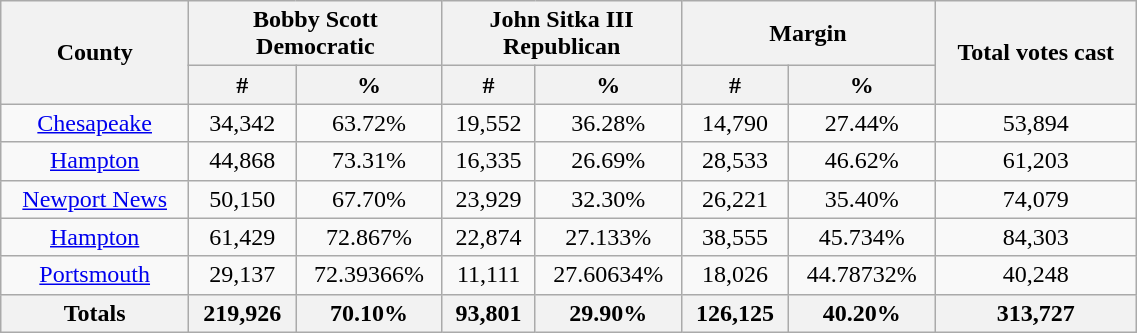<table width="60%"  class="wikitable sortable" style="text-align:center">
<tr>
<th rowspan="2">County</th>
<th style="text-align:center;" colspan="2">Bobby Scott<br>Democratic</th>
<th style="text-align:center;" colspan="2">John Sitka III<br>Republican</th>
<th style="text-align:center;" colspan="2">Margin</th>
<th rowspan="2" style="text-align:center;">Total votes cast</th>
</tr>
<tr>
<th style="text-align:center;" data-sort-type="number">#</th>
<th style="text-align:center;" data-sort-type="number">%</th>
<th style="text-align:center;" data-sort-type="number">#</th>
<th style="text-align:center;" data-sort-type="number">%</th>
<th style="text-align:center;" data-sort-type="number">#</th>
<th style="text-align:center;" data-sort-type="number">%</th>
</tr>
<tr style="text-align:center;">
<td><a href='#'>Chesapeake</a></td>
<td>34,342</td>
<td>63.72%</td>
<td>19,552</td>
<td>36.28%</td>
<td>14,790</td>
<td>27.44%</td>
<td>53,894</td>
</tr>
<tr style="text-align:center;">
<td><a href='#'>Hampton</a></td>
<td>44,868</td>
<td>73.31%</td>
<td>16,335</td>
<td>26.69%</td>
<td>28,533</td>
<td>46.62%</td>
<td>61,203</td>
</tr>
<tr style="text-align:center;">
<td><a href='#'>Newport News</a></td>
<td>50,150</td>
<td>67.70%</td>
<td>23,929</td>
<td>32.30%</td>
<td>26,221</td>
<td>35.40%</td>
<td>74,079</td>
</tr>
<tr style="text-align:center;">
<td><a href='#'>Hampton</a></td>
<td>61,429</td>
<td>72.867%</td>
<td>22,874</td>
<td>27.133%</td>
<td>38,555</td>
<td>45.734%</td>
<td>84,303</td>
</tr>
<tr style="text-align:center;">
<td><a href='#'>Portsmouth</a></td>
<td>29,137</td>
<td>72.39366%</td>
<td>11,111</td>
<td>27.60634%</td>
<td>18,026</td>
<td>44.78732%</td>
<td>40,248</td>
</tr>
<tr style="text-align:center;">
<th>Totals</th>
<th>219,926</th>
<th>70.10%</th>
<th>93,801</th>
<th>29.90%</th>
<th>126,125</th>
<th>40.20%</th>
<th>313,727</th>
</tr>
</table>
